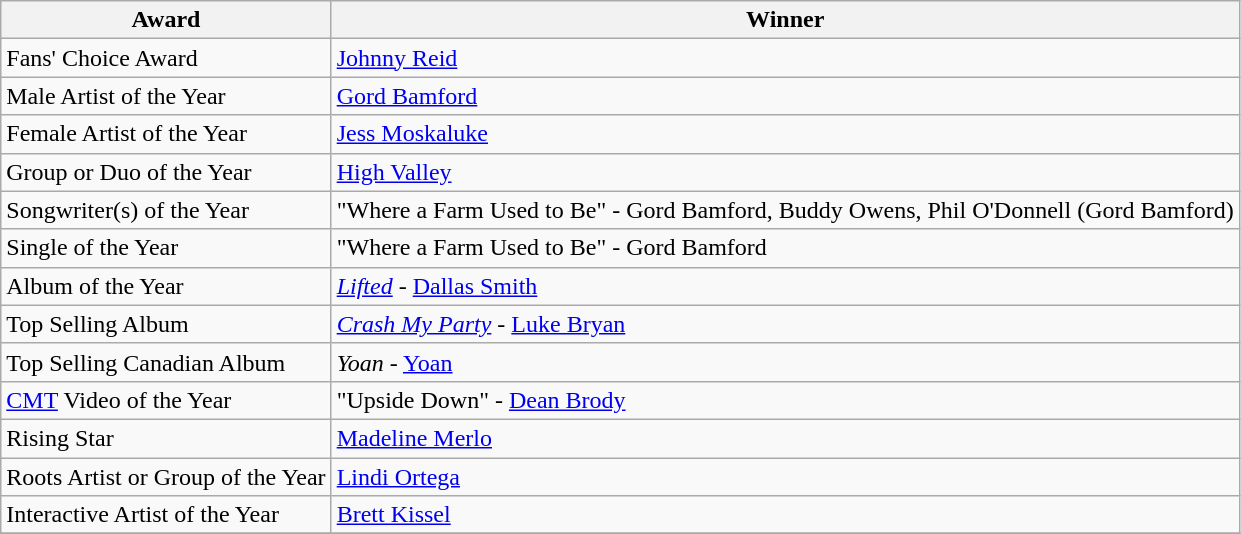<table class="wikitable">
<tr>
<th>Award</th>
<th>Winner</th>
</tr>
<tr>
<td>Fans' Choice Award</td>
<td><a href='#'>Johnny Reid</a></td>
</tr>
<tr>
<td>Male Artist of the Year</td>
<td><a href='#'>Gord Bamford</a></td>
</tr>
<tr>
<td>Female Artist of the Year</td>
<td><a href='#'>Jess Moskaluke</a></td>
</tr>
<tr>
<td>Group or Duo of the Year</td>
<td><a href='#'>High Valley</a></td>
</tr>
<tr>
<td>Songwriter(s) of the Year</td>
<td>"Where a Farm Used to Be" - Gord Bamford, Buddy Owens, Phil O'Donnell (Gord Bamford)</td>
</tr>
<tr>
<td>Single of the Year</td>
<td>"Where a Farm Used to Be" - Gord Bamford</td>
</tr>
<tr>
<td>Album of the Year</td>
<td><em><a href='#'>Lifted</a></em> - <a href='#'>Dallas Smith</a></td>
</tr>
<tr>
<td>Top Selling Album</td>
<td><em><a href='#'>Crash My Party</a></em> - <a href='#'>Luke Bryan</a></td>
</tr>
<tr>
<td>Top Selling Canadian Album</td>
<td><em>Yoan</em> - <a href='#'>Yoan</a></td>
</tr>
<tr>
<td><a href='#'>CMT</a> Video of the Year</td>
<td>"Upside Down" - <a href='#'>Dean Brody</a></td>
</tr>
<tr>
<td>Rising Star</td>
<td><a href='#'>Madeline Merlo</a></td>
</tr>
<tr>
<td>Roots Artist or Group of the Year</td>
<td><a href='#'>Lindi Ortega</a></td>
</tr>
<tr>
<td>Interactive Artist of the Year</td>
<td><a href='#'>Brett Kissel</a></td>
</tr>
<tr>
</tr>
</table>
